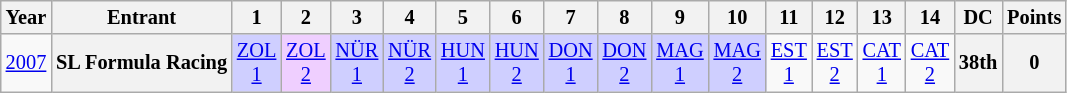<table class="wikitable" style="text-align:center; font-size:85%">
<tr>
<th>Year</th>
<th>Entrant</th>
<th>1</th>
<th>2</th>
<th>3</th>
<th>4</th>
<th>5</th>
<th>6</th>
<th>7</th>
<th>8</th>
<th>9</th>
<th>10</th>
<th>11</th>
<th>12</th>
<th>13</th>
<th>14</th>
<th>DC</th>
<th>Points</th>
</tr>
<tr>
<td><a href='#'>2007</a></td>
<th nowrap>SL Formula Racing</th>
<td style="background:#cfcfff;"><a href='#'>ZOL<br>1</a><br></td>
<td style="background:#efcfff;"><a href='#'>ZOL<br>2</a><br></td>
<td style="background:#cfcfff;"><a href='#'>NÜR<br>1</a><br></td>
<td style="background:#cfcfff;"><a href='#'>NÜR<br>2</a><br></td>
<td style="background:#cfcfff;"><a href='#'>HUN<br>1</a><br></td>
<td style="background:#cfcfff;"><a href='#'>HUN<br>2</a><br></td>
<td style="background:#cfcfff;"><a href='#'>DON<br>1</a><br></td>
<td style="background:#cfcfff;"><a href='#'>DON<br>2</a><br></td>
<td style="background:#cfcfff;"><a href='#'>MAG<br>1</a><br></td>
<td style="background:#cfcfff;"><a href='#'>MAG<br>2</a><br></td>
<td style="background:#;"><a href='#'>EST<br>1</a><br></td>
<td style="background:#;"><a href='#'>EST<br>2</a><br></td>
<td style="background:#;"><a href='#'>CAT<br>1</a><br></td>
<td style="background:#;"><a href='#'>CAT<br>2</a><br></td>
<th>38th</th>
<th>0</th>
</tr>
</table>
